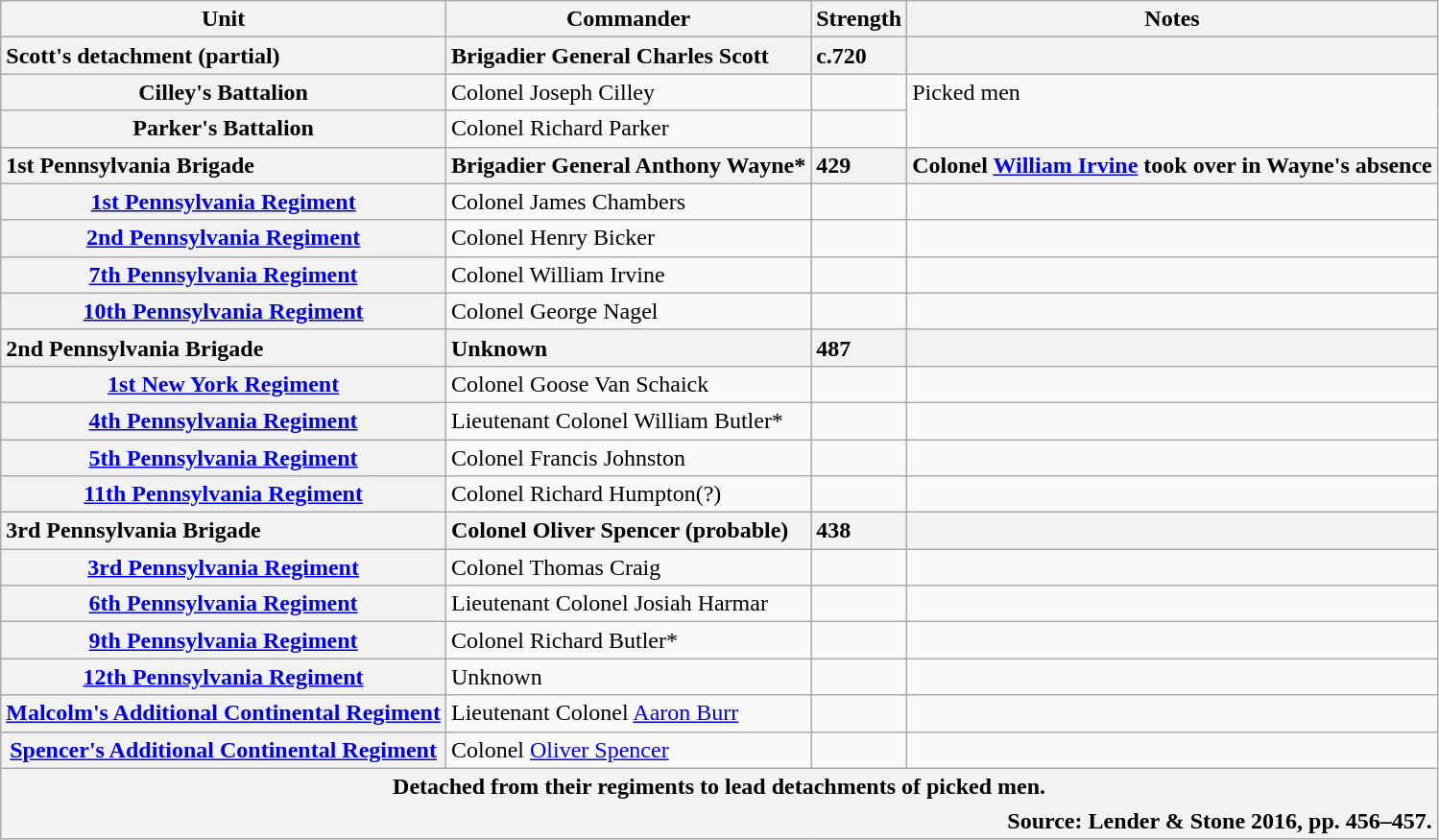<table class="wikitable plainrowheaders">
<tr>
<th scope="col">Unit</th>
<th scope="col">Commander</th>
<th scope="col">Strength</th>
<th scope="col">Notes</th>
</tr>
<tr>
<th scope="col" style="text-align: left;">Scott's detachment (partial)</th>
<th scope="row" style="text-align: left;">Brigadier General Charles Scott</th>
<th scope="row" style="text-align: left;">c.720</th>
<th scope="row" style="text-align: left;"></th>
</tr>
<tr>
<th scope="row">Cilley's Battalion</th>
<td>Colonel Joseph Cilley</td>
<td></td>
<td rowspan="2" style="vertical-align: top;">Picked men</td>
</tr>
<tr>
<th scope="row">Parker's Battalion</th>
<td>Colonel Richard Parker</td>
<td></td>
</tr>
<tr>
<th scope="col" style="text-align: left;">1st Pennsylvania Brigade</th>
<th scope="row" style="text-align: left;">Brigadier General Anthony Wayne*</th>
<th scope="row" style="text-align: left;">429</th>
<th scope="row" style="text-align: left;">Colonel <a href='#'>William Irvine</a> took over in Wayne's absence</th>
</tr>
<tr>
<th scope="row"><a href='#'>1st Pennsylvania Regiment</a></th>
<td>Colonel James Chambers</td>
<td></td>
<td></td>
</tr>
<tr>
<th scope="row"><a href='#'>2nd Pennsylvania Regiment</a></th>
<td>Colonel Henry Bicker</td>
<td></td>
<td></td>
</tr>
<tr>
<th scope="row"><a href='#'>7th Pennsylvania Regiment</a></th>
<td>Colonel William Irvine</td>
<td></td>
<td></td>
</tr>
<tr>
<th scope="row"><a href='#'>10th Pennsylvania Regiment</a></th>
<td>Colonel George Nagel</td>
<td></td>
<td></td>
</tr>
<tr>
<th scope="col" style="text-align: left;">2nd Pennsylvania Brigade</th>
<th scope="row" style="text-align: left;">Unknown</th>
<th scope="row" style="text-align: left;">487</th>
<th scope="row" style="text-align: left;"></th>
</tr>
<tr>
<th scope="row"><a href='#'>1st New York Regiment</a></th>
<td>Colonel Goose Van Schaick</td>
<td></td>
<td></td>
</tr>
<tr>
<th scope="row"><a href='#'>4th Pennsylvania Regiment</a></th>
<td>Lieutenant Colonel William Butler*</td>
<td></td>
<td></td>
</tr>
<tr>
<th scope="row"><a href='#'>5th Pennsylvania Regiment</a></th>
<td>Colonel Francis Johnston</td>
<td></td>
<td></td>
</tr>
<tr>
<th scope="row"><a href='#'>11th Pennsylvania Regiment</a></th>
<td>Colonel Richard Humpton(?)</td>
<td></td>
<td></td>
</tr>
<tr>
<th scope="col" style="text-align: left;">3rd Pennsylvania Brigade</th>
<th scope="row" style="text-align: left;">Colonel Oliver Spencer (probable)</th>
<th scope="row" style="text-align: left;">438</th>
<th scope="row" style="text-align: left;"></th>
</tr>
<tr>
<th scope="row"><a href='#'>3rd Pennsylvania Regiment</a></th>
<td>Colonel Thomas Craig</td>
<td></td>
<td></td>
</tr>
<tr>
<th scope="row"><a href='#'>6th Pennsylvania Regiment</a></th>
<td>Lieutenant Colonel Josiah Harmar</td>
<td></td>
<td></td>
</tr>
<tr>
<th scope="row"><a href='#'>9th Pennsylvania Regiment</a></th>
<td>Colonel Richard Butler*</td>
<td></td>
<td></td>
</tr>
<tr>
<th scope="row"><a href='#'>12th Pennsylvania Regiment</a></th>
<td>Unknown</td>
<td></td>
<td></td>
</tr>
<tr>
<th scope="row"><a href='#'>Malcolm's Additional Continental Regiment</a></th>
<td>Lieutenant Colonel <a href='#'>Aaron Burr</a></td>
<td></td>
<td></td>
</tr>
<tr>
<th scope="row"><a href='#'>Spencer's Additional Continental Regiment</a></th>
<td>Colonel <a href='#'>Oliver Spencer</a></td>
<td></td>
<td></td>
</tr>
<tr>
<th scope="row" colspan="4" style="border: none;"> Detached from their regiments to lead detachments of picked men.</th>
</tr>
<tr>
<th scope="row" colspan="4" style="border: none; text-align: right;">Source: Lender & Stone 2016, pp. 456–457.</th>
</tr>
<tr>
</tr>
</table>
